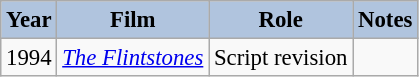<table class="wikitable" style="font-size:95%;">
<tr>
<th style="background:#B0C4DE;">Year</th>
<th style="background:#B0C4DE;">Film</th>
<th style="background:#B0C4DE;">Role</th>
<th style="background:#B0C4DE;">Notes</th>
</tr>
<tr>
<td>1994</td>
<td><em><a href='#'>The Flintstones</a></em></td>
<td>Script revision</td>
<td></td>
</tr>
</table>
